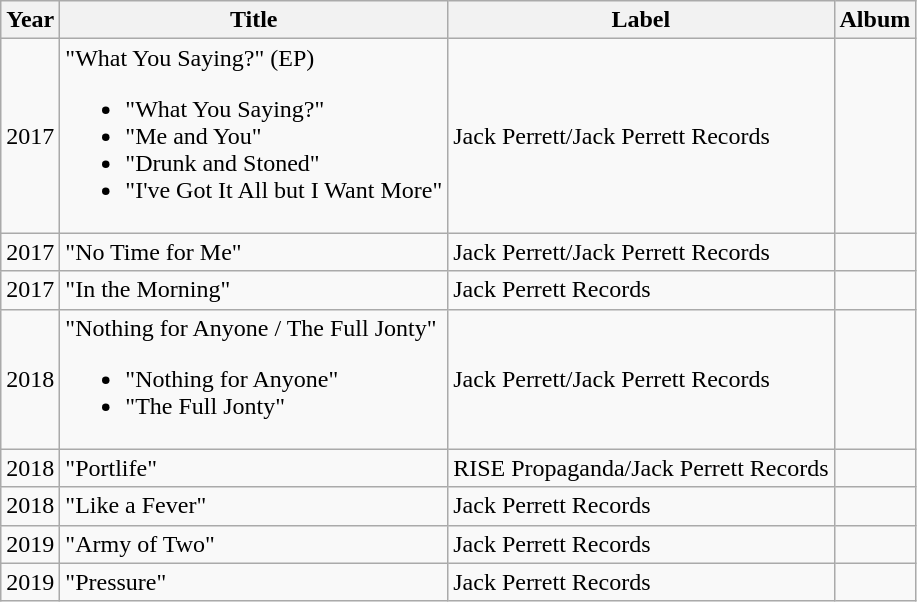<table class="wikitable">
<tr>
<th>Year</th>
<th>Title</th>
<th>Label</th>
<th>Album</th>
</tr>
<tr>
<td>2017</td>
<td>"What You Saying?" (EP)<br><ul><li>"What You Saying?"</li><li>"Me and You"</li><li>"Drunk and Stoned"</li><li>"I've Got It All but I Want More"</li></ul></td>
<td>Jack Perrett/Jack Perrett Records</td>
<td></td>
</tr>
<tr>
<td>2017</td>
<td>"No Time for Me"</td>
<td>Jack Perrett/Jack Perrett Records</td>
<td></td>
</tr>
<tr>
<td>2017</td>
<td>"In the Morning"</td>
<td>Jack Perrett Records</td>
<td></td>
</tr>
<tr>
<td>2018</td>
<td>"Nothing for Anyone / The Full Jonty"<br><ul><li>"Nothing for Anyone"</li><li>"The Full Jonty"</li></ul></td>
<td>Jack Perrett/Jack Perrett Records</td>
<td></td>
</tr>
<tr>
<td>2018</td>
<td>"Portlife"</td>
<td>RISE Propaganda/Jack Perrett Records</td>
<td></td>
</tr>
<tr>
<td>2018</td>
<td>"Like a Fever"</td>
<td>Jack Perrett Records</td>
<td></td>
</tr>
<tr>
<td>2019</td>
<td>"Army of Two"</td>
<td>Jack Perrett Records</td>
<td></td>
</tr>
<tr>
<td>2019</td>
<td>"Pressure"</td>
<td>Jack Perrett Records</td>
<td></td>
</tr>
</table>
